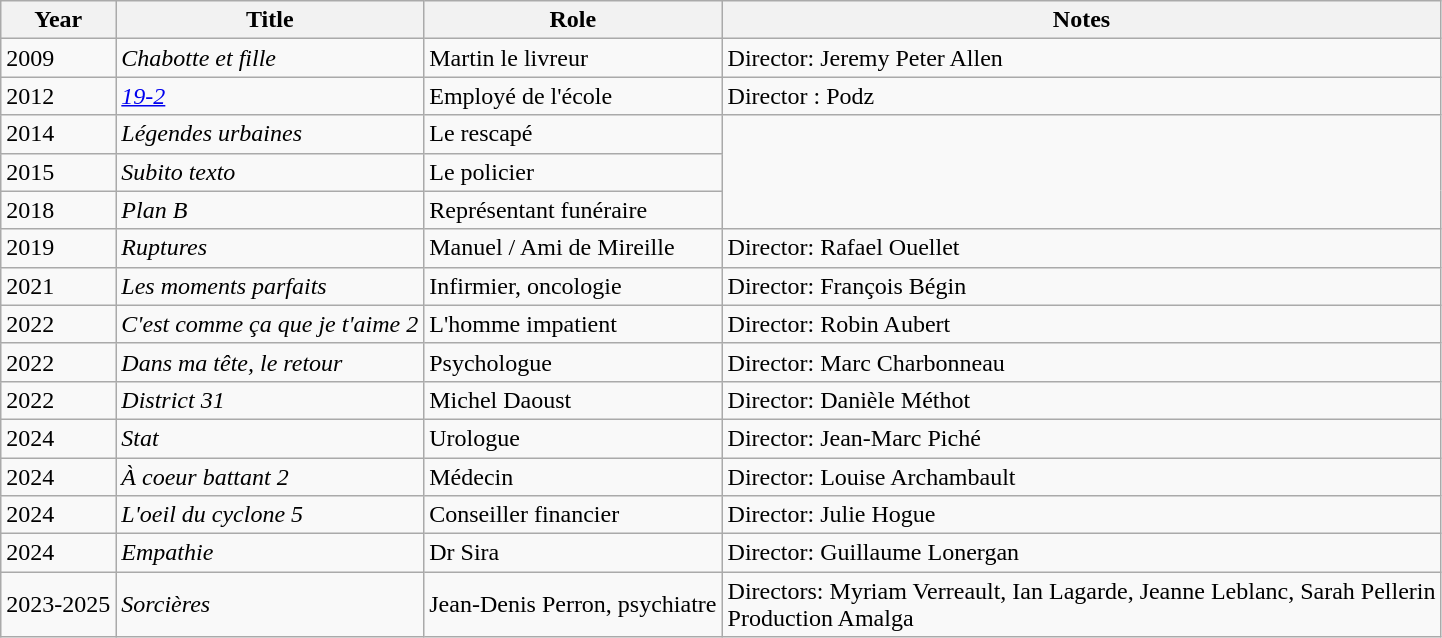<table class="wikitable sortable">
<tr>
<th>Year</th>
<th>Title</th>
<th>Role</th>
<th>Notes</th>
</tr>
<tr>
<td>2009</td>
<td><em>Chabotte et fille</em></td>
<td>Martin le livreur</td>
<td>Director: Jeremy Peter Allen</td>
</tr>
<tr>
<td>2012</td>
<td><a href='#'><em>19-2</em></a></td>
<td>Employé de l'école</td>
<td>Director : Podz</td>
</tr>
<tr>
<td>2014</td>
<td><em>Légendes urbaines</em></td>
<td>Le rescapé</td>
</tr>
<tr>
<td>2015</td>
<td><em>Subito texto</em></td>
<td>Le policier</td>
</tr>
<tr>
<td>2018</td>
<td><em>Plan B</em></td>
<td>Représentant funéraire</td>
</tr>
<tr>
<td>2019</td>
<td><em>Ruptures</em></td>
<td>Manuel / Ami de Mireille</td>
<td>Director: Rafael Ouellet</td>
</tr>
<tr>
<td>2021</td>
<td><em>Les moments parfaits</em></td>
<td>Infirmier, oncologie</td>
<td>Director: François Bégin</td>
</tr>
<tr>
<td>2022</td>
<td><em>C'est comme ça que je t'aime 2</em></td>
<td>L'homme impatient</td>
<td>Director: Robin Aubert</td>
</tr>
<tr>
<td>2022</td>
<td><em>Dans ma tête, le retour</em></td>
<td>Psychologue</td>
<td>Director: Marc Charbonneau</td>
</tr>
<tr>
<td>2022</td>
<td><em>District 31</em></td>
<td>Michel Daoust</td>
<td>Director: Danièle Méthot</td>
</tr>
<tr>
<td>2024</td>
<td><em>Stat</em></td>
<td>Urologue</td>
<td>Director: Jean-Marc Piché</td>
</tr>
<tr>
<td>2024</td>
<td><em>À coeur battant 2</em></td>
<td>Médecin</td>
<td>Director: Louise Archambault</td>
</tr>
<tr>
<td>2024</td>
<td><em>L'oeil du cyclone 5</em></td>
<td>Conseiller financier</td>
<td>Director: Julie Hogue</td>
</tr>
<tr>
<td>2024</td>
<td><em>Empathie</em></td>
<td>Dr Sira</td>
<td>Director: Guillaume Lonergan</td>
</tr>
<tr>
<td>2023-2025</td>
<td><em>Sorcières</em></td>
<td>Jean-Denis Perron, psychiatre</td>
<td>Directors: Myriam Verreault, Ian Lagarde, Jeanne Leblanc, Sarah Pellerin<br>Production Amalga</td>
</tr>
</table>
